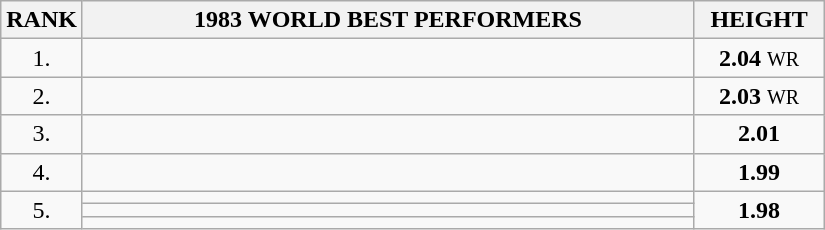<table class=wikitable>
<tr>
<th>RANK</th>
<th align="center" style="width: 25em">1983 WORLD BEST PERFORMERS</th>
<th align="center" style="width: 5em">HEIGHT</th>
</tr>
<tr>
<td align="center">1.</td>
<td></td>
<td align="center"><strong>2.04</strong> <small>WR</small></td>
</tr>
<tr>
<td align="center">2.</td>
<td></td>
<td align="center"><strong>2.03</strong> <small>WR</small></td>
</tr>
<tr>
<td align="center">3.</td>
<td></td>
<td align="center"><strong>2.01</strong></td>
</tr>
<tr>
<td align="center">4.</td>
<td></td>
<td align="center"><strong>1.99</strong></td>
</tr>
<tr>
<td rowspan=3 align="center">5.</td>
<td></td>
<td rowspan=3 align="center"><strong>1.98</strong></td>
</tr>
<tr>
<td></td>
</tr>
<tr>
<td></td>
</tr>
</table>
